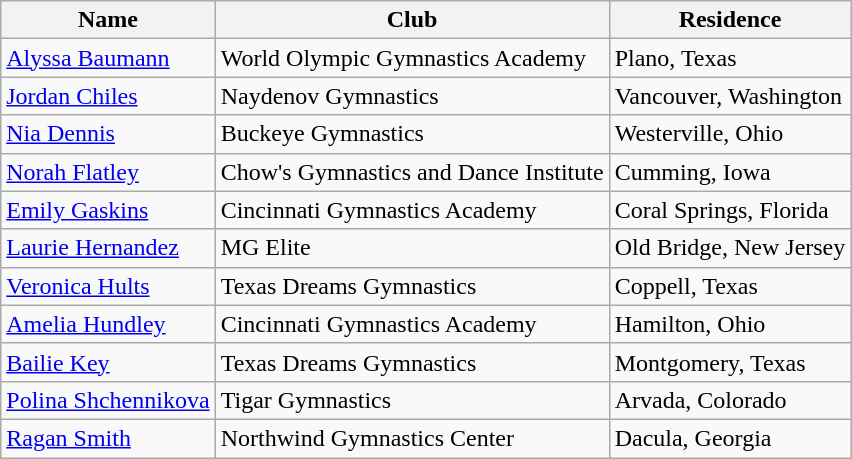<table class="wikitable">
<tr>
<th>Name</th>
<th>Club</th>
<th>Residence</th>
</tr>
<tr>
<td><a href='#'>Alyssa Baumann</a></td>
<td>World Olympic Gymnastics Academy</td>
<td>Plano, Texas</td>
</tr>
<tr>
<td><a href='#'>Jordan Chiles</a></td>
<td>Naydenov Gymnastics</td>
<td>Vancouver, Washington</td>
</tr>
<tr>
<td><a href='#'>Nia Dennis</a></td>
<td>Buckeye Gymnastics</td>
<td>Westerville, Ohio</td>
</tr>
<tr>
<td><a href='#'>Norah Flatley</a></td>
<td>Chow's Gymnastics and Dance Institute</td>
<td>Cumming, Iowa</td>
</tr>
<tr>
<td><a href='#'>Emily Gaskins</a></td>
<td>Cincinnati Gymnastics Academy</td>
<td>Coral Springs, Florida</td>
</tr>
<tr>
<td><a href='#'>Laurie Hernandez</a></td>
<td>MG Elite</td>
<td>Old Bridge, New Jersey</td>
</tr>
<tr>
<td><a href='#'>Veronica Hults</a></td>
<td>Texas Dreams Gymnastics</td>
<td>Coppell, Texas</td>
</tr>
<tr>
<td><a href='#'>Amelia Hundley</a></td>
<td>Cincinnati Gymnastics Academy</td>
<td>Hamilton, Ohio</td>
</tr>
<tr>
<td><a href='#'>Bailie Key</a></td>
<td>Texas Dreams Gymnastics</td>
<td>Montgomery, Texas</td>
</tr>
<tr>
<td><a href='#'>Polina Shchennikova</a></td>
<td>Tigar Gymnastics</td>
<td>Arvada, Colorado</td>
</tr>
<tr>
<td><a href='#'>Ragan Smith</a></td>
<td>Northwind Gymnastics Center</td>
<td>Dacula, Georgia</td>
</tr>
</table>
